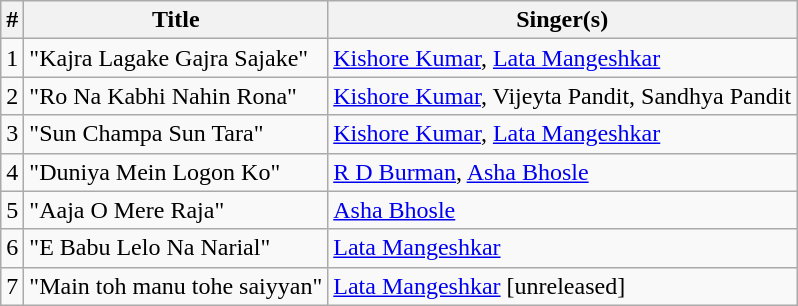<table class="wikitable">
<tr>
<th>#</th>
<th>Title</th>
<th>Singer(s)</th>
</tr>
<tr>
<td>1</td>
<td>"Kajra Lagake Gajra Sajake"</td>
<td><a href='#'>Kishore Kumar</a>, <a href='#'>Lata Mangeshkar</a></td>
</tr>
<tr>
<td>2</td>
<td>"Ro Na Kabhi Nahin Rona"</td>
<td><a href='#'>Kishore Kumar</a>, Vijeyta Pandit, Sandhya Pandit</td>
</tr>
<tr>
<td>3</td>
<td>"Sun Champa Sun Tara"</td>
<td><a href='#'>Kishore Kumar</a>, <a href='#'>Lata Mangeshkar</a></td>
</tr>
<tr>
<td>4</td>
<td>"Duniya Mein Logon Ko"</td>
<td><a href='#'>R D Burman</a>, <a href='#'>Asha Bhosle</a></td>
</tr>
<tr>
<td>5</td>
<td>"Aaja O Mere Raja"</td>
<td><a href='#'>Asha Bhosle</a></td>
</tr>
<tr>
<td>6</td>
<td>"E Babu Lelo Na Narial"</td>
<td><a href='#'>Lata Mangeshkar</a></td>
</tr>
<tr>
<td>7</td>
<td>"Main toh manu tohe saiyyan"</td>
<td><a href='#'>Lata Mangeshkar</a> [unreleased]</td>
</tr>
</table>
